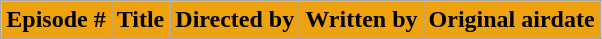<table class="wikitable plainrowheaders">
<tr style="color:black">
<th style="background: #EEA30E;">Episode #</th>
<th style="background: #EEA30E;">Title</th>
<th style="background: #EEA30E;">Directed by</th>
<th style="background: #EEA30E;">Written by</th>
<th style="background: #EEA30E;">Original airdate<br>




</th>
</tr>
</table>
